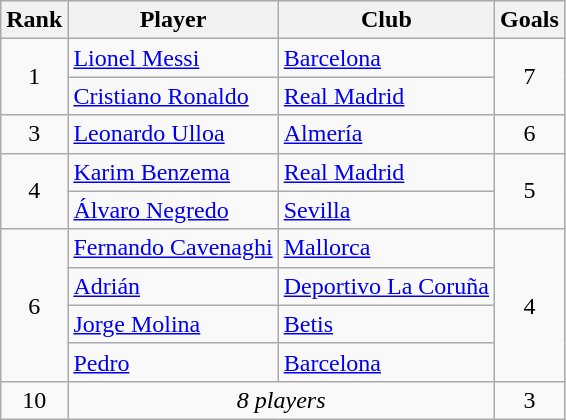<table class="wikitable sortable">
<tr>
<th>Rank</th>
<th>Player</th>
<th>Club</th>
<th>Goals</th>
</tr>
<tr>
<td rowspan="2" align=center>1</td>
<td> <a href='#'>Lionel Messi</a></td>
<td><a href='#'>Barcelona</a></td>
<td rowspan="2" align=center>7</td>
</tr>
<tr>
<td> <a href='#'>Cristiano Ronaldo</a></td>
<td><a href='#'>Real Madrid</a></td>
</tr>
<tr>
<td align=center>3</td>
<td> <a href='#'>Leonardo Ulloa</a></td>
<td><a href='#'>Almería</a></td>
<td align=center>6</td>
</tr>
<tr>
<td rowspan="2" align=center>4</td>
<td> <a href='#'>Karim Benzema</a></td>
<td><a href='#'>Real Madrid</a></td>
<td rowspan="2" align=center>5</td>
</tr>
<tr>
<td> <a href='#'>Álvaro Negredo</a></td>
<td><a href='#'>Sevilla</a></td>
</tr>
<tr>
<td rowspan="4" align=center>6</td>
<td> <a href='#'>Fernando Cavenaghi</a></td>
<td><a href='#'>Mallorca</a></td>
<td rowspan="4" align=center>4</td>
</tr>
<tr>
<td> <a href='#'>Adrián</a></td>
<td><a href='#'>Deportivo La Coruña</a></td>
</tr>
<tr>
<td> <a href='#'>Jorge Molina</a></td>
<td><a href='#'>Betis</a></td>
</tr>
<tr>
<td> <a href='#'>Pedro</a></td>
<td><a href='#'>Barcelona</a></td>
</tr>
<tr>
<td align=center>10</td>
<td align=center colspan="2"><em>8 players</em></td>
<td align=center>3</td>
</tr>
</table>
